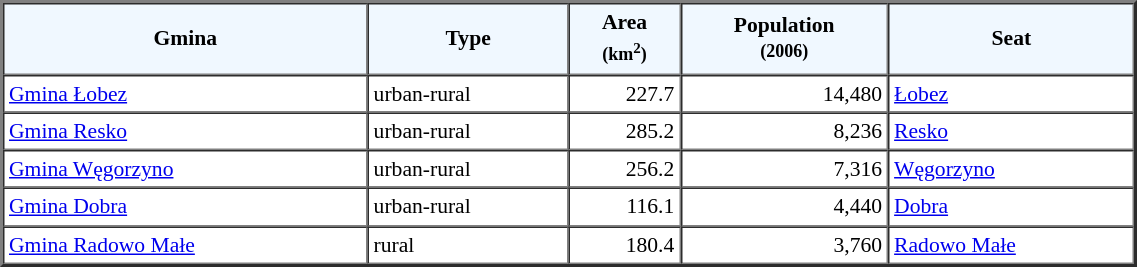<table width="60%" border="2" cellpadding="3" cellspacing="0" style="font-size:90%;line-height:120%;">
<tr bgcolor="F0F8FF">
<td style="text-align:center;"><strong>Gmina</strong></td>
<td style="text-align:center;"><strong>Type</strong></td>
<td style="text-align:center;"><strong>Area<br><small>(km<sup>2</sup>)</small></strong></td>
<td style="text-align:center;"><strong>Population<br><small>(2006)</small></strong></td>
<td style="text-align:center;"><strong>Seat</strong></td>
</tr>
<tr>
<td><a href='#'>Gmina Łobez</a></td>
<td>urban-rural</td>
<td style="text-align:right;">227.7</td>
<td style="text-align:right;">14,480</td>
<td><a href='#'>Łobez</a></td>
</tr>
<tr>
<td><a href='#'>Gmina Resko</a></td>
<td>urban-rural</td>
<td style="text-align:right;">285.2</td>
<td style="text-align:right;">8,236</td>
<td><a href='#'>Resko</a></td>
</tr>
<tr>
<td><a href='#'>Gmina Węgorzyno</a></td>
<td>urban-rural</td>
<td style="text-align:right;">256.2</td>
<td style="text-align:right;">7,316</td>
<td><a href='#'>Węgorzyno</a></td>
</tr>
<tr>
<td><a href='#'>Gmina Dobra</a></td>
<td>urban-rural</td>
<td style="text-align:right;">116.1</td>
<td style="text-align:right;">4,440</td>
<td><a href='#'>Dobra</a></td>
</tr>
<tr>
<td><a href='#'>Gmina Radowo Małe</a></td>
<td>rural</td>
<td style="text-align:right;">180.4</td>
<td style="text-align:right;">3,760</td>
<td><a href='#'>Radowo Małe</a></td>
</tr>
<tr>
</tr>
</table>
